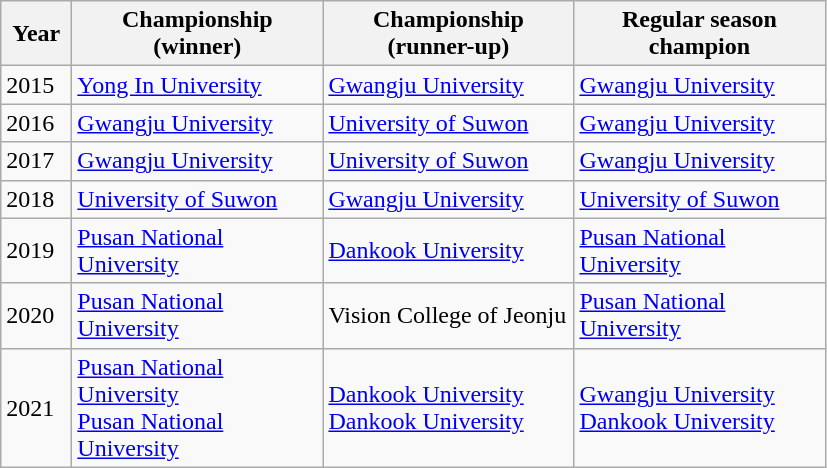<table class="wikitable sortable sortable">
<tr>
<th scope="col" width=40>Year</th>
<th scope="col" width=160>Championship<br>(winner)</th>
<th scope="col" width=160>Championship<br>(runner-up)</th>
<th scope="col" width=160>Regular season champion</th>
</tr>
<tr>
<td>2015</td>
<td><a href='#'>Yong In University</a></td>
<td><a href='#'>Gwangju University</a></td>
<td><a href='#'>Gwangju University</a></td>
</tr>
<tr>
<td>2016</td>
<td><a href='#'>Gwangju University</a></td>
<td><a href='#'>University of Suwon</a></td>
<td><a href='#'>Gwangju University</a></td>
</tr>
<tr>
<td>2017</td>
<td><a href='#'>Gwangju University</a></td>
<td><a href='#'>University of Suwon</a></td>
<td><a href='#'>Gwangju University</a></td>
</tr>
<tr>
<td>2018</td>
<td><a href='#'>University of Suwon</a></td>
<td><a href='#'>Gwangju University</a></td>
<td><a href='#'>University of Suwon</a></td>
</tr>
<tr>
<td>2019</td>
<td><a href='#'>Pusan National University</a></td>
<td><a href='#'>Dankook University</a></td>
<td><a href='#'>Pusan National University</a></td>
</tr>
<tr>
<td>2020</td>
<td><a href='#'>Pusan National University</a></td>
<td>Vision College of Jeonju</td>
<td><a href='#'>Pusan National University</a></td>
</tr>
<tr>
<td>2021</td>
<td><a href='#'>Pusan National University</a><br><a href='#'>Pusan National University</a></td>
<td><a href='#'>Dankook University</a><br><a href='#'>Dankook University</a></td>
<td><a href='#'>Gwangju University</a><br><a href='#'>Dankook University</a></td>
</tr>
</table>
